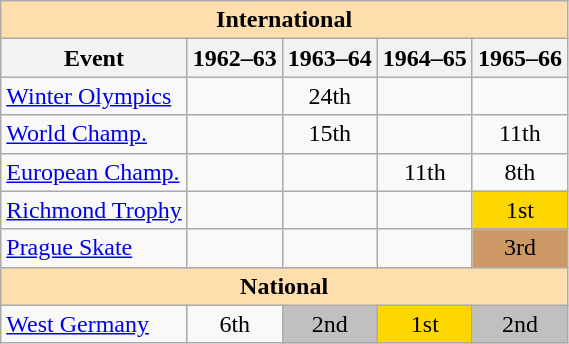<table class="wikitable" style="text-align:center">
<tr>
<th style="background-color: #ffdead; " colspan=5 align=center>International</th>
</tr>
<tr>
<th>Event</th>
<th>1962–63</th>
<th>1963–64</th>
<th>1964–65</th>
<th>1965–66</th>
</tr>
<tr>
<td align=left><a href='#'>Winter Olympics</a></td>
<td></td>
<td>24th</td>
<td></td>
<td></td>
</tr>
<tr>
<td align=left><a href='#'>World Champ.</a></td>
<td></td>
<td>15th</td>
<td></td>
<td>11th</td>
</tr>
<tr>
<td align=left><a href='#'>European Champ.</a></td>
<td></td>
<td></td>
<td>11th</td>
<td>8th</td>
</tr>
<tr>
<td align=left><a href='#'>Richmond Trophy</a></td>
<td></td>
<td></td>
<td></td>
<td bgcolor=gold>1st</td>
</tr>
<tr>
<td align=left><a href='#'>Prague Skate</a></td>
<td></td>
<td></td>
<td></td>
<td bgcolor=cc9966>3rd</td>
</tr>
<tr>
<th style="background-color: #ffdead; " colspan=5 align=center>National</th>
</tr>
<tr>
<td align=left><a href='#'>West Germany</a></td>
<td>6th</td>
<td bgcolor=silver>2nd</td>
<td bgcolor=gold>1st</td>
<td bgcolor=silver>2nd</td>
</tr>
</table>
